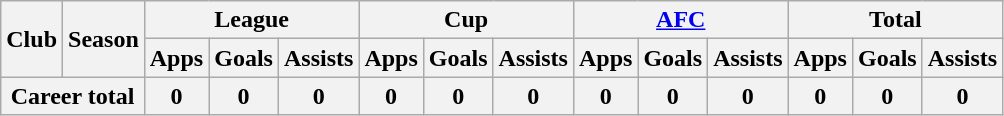<table class="wikitable" style="text-align:center;">
<tr>
<th rowspan="2">Club</th>
<th rowspan="2">Season</th>
<th colspan="3">League</th>
<th colspan="3">Cup</th>
<th colspan="3"><a href='#'>AFC</a></th>
<th colspan="3">Total</th>
</tr>
<tr>
<th>Apps</th>
<th>Goals</th>
<th>Assists</th>
<th>Apps</th>
<th>Goals</th>
<th>Assists</th>
<th>Apps</th>
<th>Goals</th>
<th>Assists</th>
<th>Apps</th>
<th>Goals</th>
<th>Assists</th>
</tr>
<tr>
<th colspan="2">Career total</th>
<th>0</th>
<th>0</th>
<th>0</th>
<th>0</th>
<th>0</th>
<th>0</th>
<th>0</th>
<th>0</th>
<th>0</th>
<th>0</th>
<th>0</th>
<th>0</th>
</tr>
</table>
